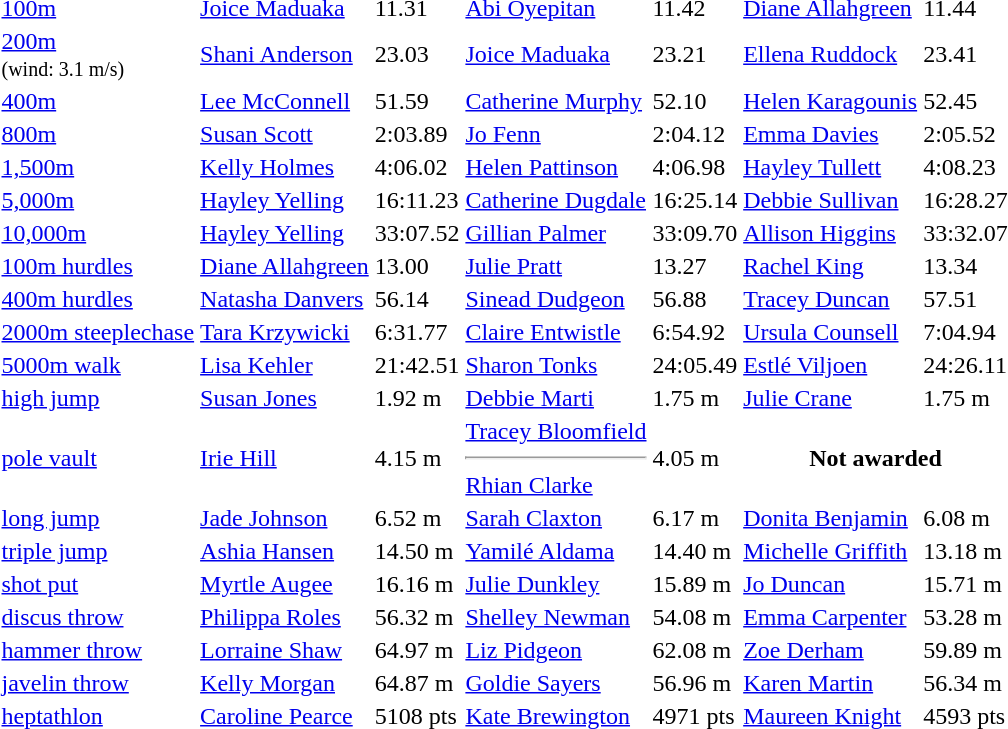<table>
<tr>
<td><a href='#'>100m</a></td>
<td><a href='#'>Joice Maduaka</a></td>
<td>11.31</td>
<td><a href='#'>Abi Oyepitan</a></td>
<td>11.42</td>
<td><a href='#'>Diane Allahgreen</a></td>
<td>11.44</td>
</tr>
<tr>
<td><a href='#'>200m</a><br><small>(wind: 3.1 m/s)</small></td>
<td><a href='#'>Shani Anderson</a></td>
<td>23.03 </td>
<td><a href='#'>Joice Maduaka</a></td>
<td>23.21 </td>
<td><a href='#'>Ellena Ruddock</a></td>
<td>23.41 </td>
</tr>
<tr>
<td><a href='#'>400m</a></td>
<td> <a href='#'>Lee McConnell</a></td>
<td>51.59</td>
<td> <a href='#'>Catherine Murphy</a></td>
<td>52.10</td>
<td><a href='#'>Helen Karagounis</a></td>
<td>52.45</td>
</tr>
<tr>
<td><a href='#'>800m</a></td>
<td> <a href='#'>Susan Scott</a></td>
<td>2:03.89</td>
<td><a href='#'>Jo Fenn</a></td>
<td>2:04.12</td>
<td><a href='#'>Emma Davies</a></td>
<td>2:05.52</td>
</tr>
<tr>
<td><a href='#'>1,500m</a></td>
<td><a href='#'>Kelly Holmes</a></td>
<td>4:06.02</td>
<td><a href='#'>Helen Pattinson</a></td>
<td>4:06.98</td>
<td> <a href='#'>Hayley Tullett</a></td>
<td>4:08.23</td>
</tr>
<tr>
<td><a href='#'>5,000m</a></td>
<td><a href='#'>Hayley Yelling</a></td>
<td>16:11.23</td>
<td><a href='#'>Catherine Dugdale</a></td>
<td>16:25.14</td>
<td><a href='#'>Debbie Sullivan</a></td>
<td>16:28.27</td>
</tr>
<tr>
<td><a href='#'>10,000m</a></td>
<td><a href='#'>Hayley Yelling</a></td>
<td>33:07.52</td>
<td> <a href='#'>Gillian Palmer</a></td>
<td>33:09.70</td>
<td> <a href='#'>Allison Higgins</a></td>
<td>33:32.07</td>
</tr>
<tr>
<td><a href='#'>100m hurdles</a></td>
<td><a href='#'>Diane Allahgreen</a></td>
<td>13.00</td>
<td><a href='#'>Julie Pratt</a></td>
<td>13.27</td>
<td><a href='#'>Rachel King</a></td>
<td>13.34</td>
</tr>
<tr>
<td><a href='#'>400m hurdles</a></td>
<td><a href='#'>Natasha Danvers</a></td>
<td>56.14</td>
<td> <a href='#'>Sinead Dudgeon</a></td>
<td>56.88</td>
<td><a href='#'>Tracey Duncan</a></td>
<td>57.51</td>
</tr>
<tr>
<td><a href='#'>2000m steeplechase</a></td>
<td><a href='#'>Tara Krzywicki</a></td>
<td>6:31.77</td>
<td><a href='#'>Claire Entwistle</a></td>
<td>6:54.92</td>
<td><a href='#'>Ursula Counsell</a></td>
<td>7:04.94</td>
</tr>
<tr>
<td><a href='#'>5000m walk</a></td>
<td><a href='#'>Lisa Kehler</a></td>
<td>21:42.51</td>
<td><a href='#'>Sharon Tonks</a></td>
<td>24:05.49</td>
<td> <a href='#'>Estlé Viljoen</a></td>
<td>24:26.11</td>
</tr>
<tr>
<td><a href='#'>high jump</a></td>
<td><a href='#'>Susan Jones</a></td>
<td>1.92 m</td>
<td><a href='#'>Debbie Marti</a></td>
<td>1.75 m</td>
<td> <a href='#'>Julie Crane</a></td>
<td>1.75 m</td>
</tr>
<tr>
<td><a href='#'>pole vault</a></td>
<td><a href='#'>Irie Hill</a></td>
<td>4.15 m</td>
<td><a href='#'>Tracey Bloomfield</a><hr><a href='#'>Rhian Clarke</a></td>
<td>4.05 m</td>
<th colspan=2>Not awarded</th>
</tr>
<tr>
<td><a href='#'>long jump</a></td>
<td><a href='#'>Jade Johnson</a></td>
<td>6.52 m</td>
<td><a href='#'>Sarah Claxton</a></td>
<td>6.17 m</td>
<td><a href='#'>Donita Benjamin</a></td>
<td>6.08 m</td>
</tr>
<tr>
<td><a href='#'>triple jump</a></td>
<td><a href='#'>Ashia Hansen</a></td>
<td>14.50 m</td>
<td> <a href='#'>Yamilé Aldama</a></td>
<td>14.40 m</td>
<td><a href='#'>Michelle Griffith</a></td>
<td>13.18 m</td>
</tr>
<tr>
<td><a href='#'>shot put</a></td>
<td><a href='#'>Myrtle Augee</a></td>
<td>16.16 m</td>
<td><a href='#'>Julie Dunkley</a></td>
<td>15.89 m</td>
<td><a href='#'>Jo Duncan</a></td>
<td>15.71 m</td>
</tr>
<tr>
<td><a href='#'>discus throw</a></td>
<td> <a href='#'>Philippa Roles</a></td>
<td>56.32 m</td>
<td><a href='#'>Shelley Newman</a></td>
<td>54.08 m</td>
<td><a href='#'>Emma Carpenter</a></td>
<td>53.28 m</td>
</tr>
<tr>
<td><a href='#'>hammer throw</a></td>
<td><a href='#'>Lorraine Shaw</a></td>
<td>64.97 m</td>
<td><a href='#'>Liz Pidgeon</a></td>
<td>62.08 m</td>
<td><a href='#'>Zoe Derham</a></td>
<td>59.89 m</td>
</tr>
<tr>
<td><a href='#'>javelin throw</a></td>
<td><a href='#'>Kelly Morgan</a></td>
<td>64.87 m</td>
<td><a href='#'>Goldie Sayers</a></td>
<td>56.96 m</td>
<td><a href='#'>Karen Martin</a></td>
<td>56.34 m</td>
</tr>
<tr>
<td><a href='#'>heptathlon</a></td>
<td><a href='#'>Caroline Pearce</a></td>
<td>5108 pts</td>
<td><a href='#'>Kate Brewington</a></td>
<td>4971 pts</td>
<td><a href='#'>Maureen Knight</a></td>
<td>4593 pts</td>
</tr>
</table>
